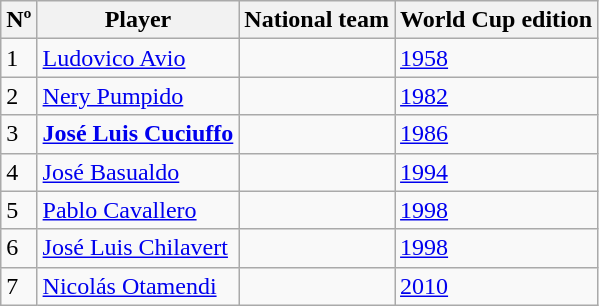<table align=center class="wikitable sortable">
<tr>
<th>Nº</th>
<th>Player</th>
<th>National team</th>
<th>World Cup edition</th>
</tr>
<tr>
<td>1</td>
<td><a href='#'>Ludovico Avio</a></td>
<td></td>
<td><a href='#'>1958</a></td>
</tr>
<tr>
<td>2</td>
<td><a href='#'>Nery Pumpido</a></td>
<td></td>
<td><a href='#'>1982</a></td>
</tr>
<tr>
<td>3</td>
<td><strong><a href='#'>José Luis Cuciuffo</a></strong></td>
<td></td>
<td><a href='#'>1986</a></td>
</tr>
<tr>
<td>4</td>
<td><a href='#'>José Basualdo</a></td>
<td></td>
<td><a href='#'>1994</a></td>
</tr>
<tr>
<td>5</td>
<td><a href='#'>Pablo Cavallero</a></td>
<td></td>
<td><a href='#'>1998</a></td>
</tr>
<tr>
<td>6</td>
<td><a href='#'>José Luis Chilavert</a></td>
<td></td>
<td><a href='#'>1998</a></td>
</tr>
<tr>
<td>7</td>
<td><a href='#'>Nicolás Otamendi</a></td>
<td></td>
<td><a href='#'>2010</a></td>
</tr>
</table>
